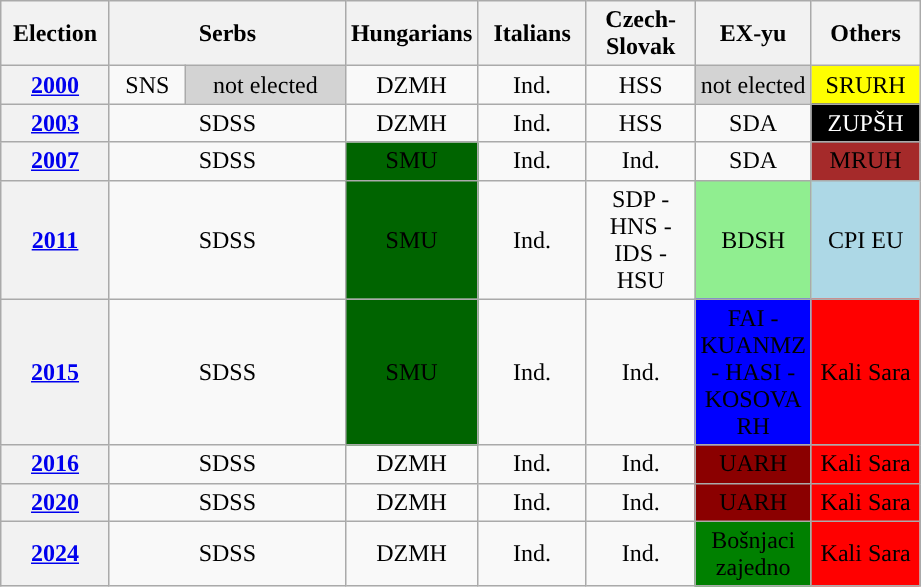<table class=wikitable style="text-align: center;">
<tr>
<th style="width: 65px;">Election</th>
<th colspan=3 style="width: 150px;">Serbs</th>
<th style="width: 65px;">Hungarians</th>
<th style="width: 65px;">Italians</th>
<th style="width: 65px;">Czech-Slovak</th>
<th style="width: 65px;">EX-yu</th>
<th style="width: 65px;">Others</th>
</tr>
<tr>
<th><a href='#'>2000</a></th>
<td style="background:">SNS</td>
<td colspan=2 style="background:lightgrey">not elected</td>
<td style="background:">DZMH</td>
<td style="background:">Ind.</td>
<td style="background:">HSS</td>
<td style="background:lightgrey">not elected</td>
<td style="background:yellow">SRURH</td>
</tr>
<tr>
<th><a href='#'>2003</a></th>
<td colspan=3 style="background:">SDSS</td>
<td style="background:">DZMH</td>
<td style="background:">Ind.</td>
<td style="background:">HSS</td>
<td style="background:">SDA</td>
<td style="background:black; color:white">ZUPŠH</td>
</tr>
<tr>
<th><a href='#'>2007</a></th>
<td colspan=3 style="background:">SDSS</td>
<td style="background:darkgreen">SMU</td>
<td style="background:">Ind.</td>
<td style="background:">Ind.</td>
<td style="background:">SDA</td>
<td style="background:brown">MRUH</td>
</tr>
<tr>
<th><a href='#'>2011</a></th>
<td colspan=3 style="background:">SDSS</td>
<td style="background:darkgreen">SMU</td>
<td style="background:">Ind.</td>
<td style="background:">SDP - HNS - IDS - HSU</td>
<td style="background:lightgreen">BDSH</td>
<td style="background:lightblue">CPI EU</td>
</tr>
<tr>
<th><a href='#'>2015</a></th>
<td colspan=3 style="background:">SDSS</td>
<td style="background:darkgreen">SMU</td>
<td style="background:">Ind.</td>
<td style="background:">Ind.</td>
<td style="background:blue">FAI - KUANMZ - HASI - KOSOVA RH</td>
<td style="background:red">Kali Sara</td>
</tr>
<tr>
<th><a href='#'>2016</a></th>
<td colspan=3 style="background:">SDSS</td>
<td style="background:">DZMH</td>
<td style="background:">Ind.</td>
<td style="background:">Ind.</td>
<td style="background:darkred">UARH</td>
<td style="background:red">Kali Sara</td>
</tr>
<tr>
<th><a href='#'>2020</a></th>
<td colspan=3 style="background:">SDSS</td>
<td style="background:">DZMH</td>
<td style="background:">Ind.</td>
<td style="background:">Ind.</td>
<td style="background:darkred">UARH</td>
<td style="background:red">Kali Sara</td>
</tr>
<tr>
<th><a href='#'>2024</a></th>
<td colspan=3 style="background:">SDSS</td>
<td style="background:">DZMH</td>
<td style="background:">Ind.</td>
<td style="background:">Ind.</td>
<td style="background:green">Bošnjaci zajedno</td>
<td style="background:red">Kali Sara</td>
</tr>
</table>
